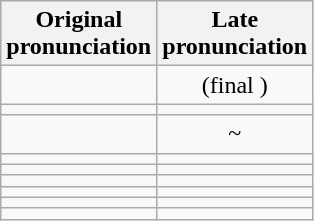<table class="wikitable" style=text-align:center>
<tr>
<th>Original<br>pronunciation</th>
<th>Late<br>pronunciation</th>
</tr>
<tr>
<td></td>
<td> (final )</td>
</tr>
<tr>
<td></td>
<td></td>
</tr>
<tr>
<td></td>
<td> ~ </td>
</tr>
<tr>
<td></td>
<td></td>
</tr>
<tr>
<td></td>
<td></td>
</tr>
<tr>
<td></td>
<td></td>
</tr>
<tr>
<td></td>
<td></td>
</tr>
<tr>
<td></td>
<td></td>
</tr>
<tr>
<td></td>
<td></td>
</tr>
</table>
